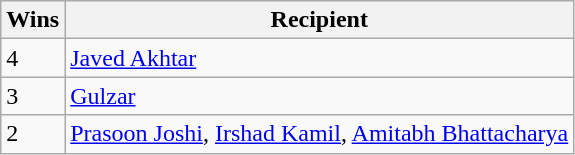<table class="wikitable">
<tr>
<th>Wins</th>
<th>Recipient</th>
</tr>
<tr>
<td>4</td>
<td><a href='#'>Javed Akhtar</a></td>
</tr>
<tr>
<td>3</td>
<td><a href='#'>Gulzar</a></td>
</tr>
<tr>
<td>2</td>
<td><a href='#'>Prasoon Joshi</a>, <a href='#'>Irshad Kamil</a>, <a href='#'>Amitabh Bhattacharya</a></td>
</tr>
</table>
